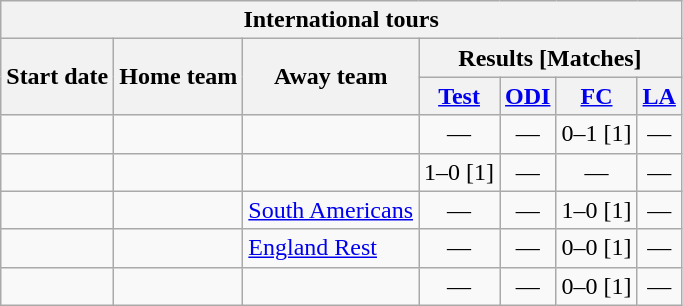<table class="wikitable">
<tr>
<th colspan="7">International tours</th>
</tr>
<tr>
<th rowspan="2">Start date</th>
<th rowspan="2">Home team</th>
<th rowspan="2">Away team</th>
<th colspan="4">Results [Matches]</th>
</tr>
<tr>
<th><a href='#'>Test</a></th>
<th><a href='#'>ODI</a></th>
<th><a href='#'>FC</a></th>
<th><a href='#'>LA</a></th>
</tr>
<tr>
<td><a href='#'></a></td>
<td></td>
<td></td>
<td ; style="text-align:center">—</td>
<td ; style="text-align:center">—</td>
<td>0–1 [1]</td>
<td ; style="text-align:center">—</td>
</tr>
<tr>
<td><a href='#'></a></td>
<td></td>
<td></td>
<td>1–0 [1]</td>
<td ; style="text-align:center">—</td>
<td ; style="text-align:center">—</td>
<td ; style="text-align:center">—</td>
</tr>
<tr>
<td><a href='#'></a></td>
<td></td>
<td><a href='#'>South Americans</a></td>
<td ; style="text-align:center">—</td>
<td ; style="text-align:center">—</td>
<td>1–0 [1]</td>
<td ; style="text-align:center">—</td>
</tr>
<tr>
<td><a href='#'></a></td>
<td></td>
<td><a href='#'>England Rest</a></td>
<td ; style="text-align:center">—</td>
<td ; style="text-align:center">—</td>
<td>0–0 [1]</td>
<td ; style="text-align:center">—</td>
</tr>
<tr>
<td><a href='#'></a></td>
<td></td>
<td></td>
<td ; style="text-align:center">—</td>
<td ; style="text-align:center">—</td>
<td>0–0 [1]</td>
<td ; style="text-align:center">—</td>
</tr>
</table>
